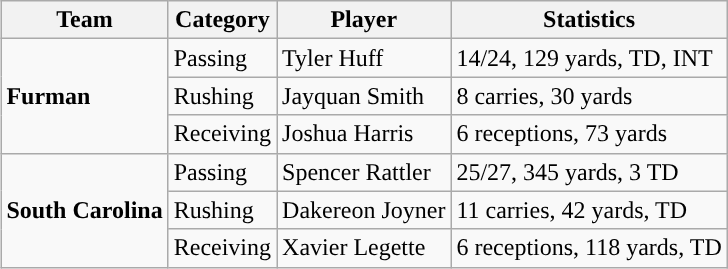<table class="wikitable" style="float: right;">
<tr>
<th>Team</th>
<th>Category</th>
<th>Player</th>
<th>Statistics</th>
</tr>
<tr>
<td rowspan=3><strong>Furman</strong></td>
<td>Passing</td>
<td>Tyler Huff</td>
<td>14/24, 129 yards, TD, INT</td>
</tr>
<tr>
<td>Rushing</td>
<td>Jayquan Smith</td>
<td>8 carries, 30 yards</td>
</tr>
<tr>
<td>Receiving</td>
<td>Joshua Harris</td>
<td>6 receptions, 73 yards</td>
</tr>
<tr>
<td rowspan=3><strong>South Carolina</strong></td>
<td>Passing</td>
<td>Spencer Rattler</td>
<td>25/27, 345 yards, 3 TD</td>
</tr>
<tr>
<td>Rushing</td>
<td>Dakereon Joyner</td>
<td>11 carries, 42 yards, TD</td>
</tr>
<tr>
<td>Receiving</td>
<td>Xavier Legette</td>
<td>6 receptions, 118 yards, TD</td>
</tr>
</table>
